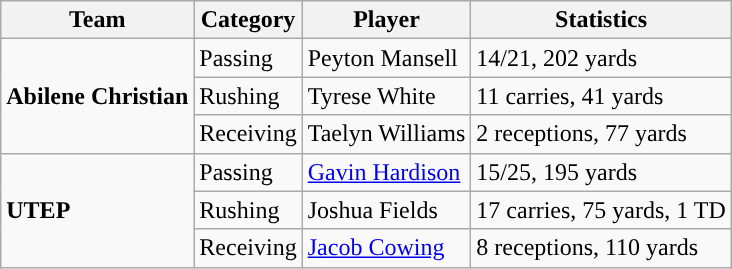<table class="wikitable" style="float: left;">
<tr>
<th>Team</th>
<th>Category</th>
<th>Player</th>
<th>Statistics</th>
</tr>
<tr>
<td rowspan=3><strong>Abilene Christian</strong></td>
<td>Passing</td>
<td>Peyton Mansell</td>
<td>14/21, 202 yards</td>
</tr>
<tr>
<td>Rushing</td>
<td>Tyrese White</td>
<td>11 carries, 41 yards</td>
</tr>
<tr>
<td>Receiving</td>
<td>Taelyn Williams</td>
<td>2 receptions, 77 yards</td>
</tr>
<tr>
<td rowspan=3><strong>UTEP</strong></td>
<td>Passing</td>
<td><a href='#'>Gavin Hardison</a></td>
<td>15/25, 195 yards</td>
</tr>
<tr>
<td>Rushing</td>
<td>Joshua Fields</td>
<td>17 carries, 75 yards, 1 TD</td>
</tr>
<tr>
<td>Receiving</td>
<td><a href='#'>Jacob Cowing</a></td>
<td>8 receptions, 110 yards</td>
</tr>
</table>
